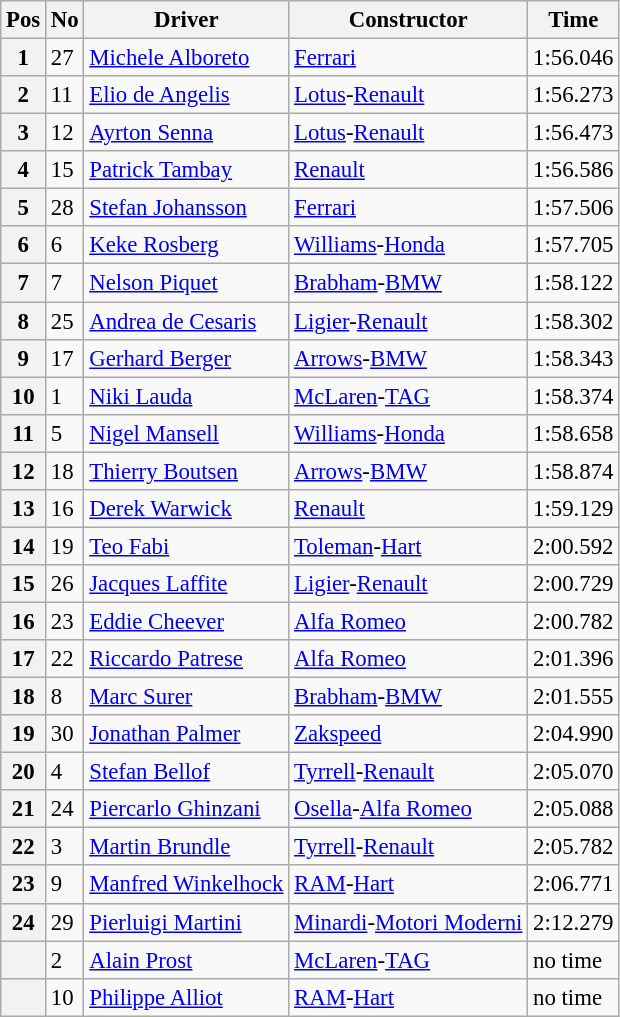<table class="wikitable sortable mw-collapsible mw-collapsed" style="font-size: 95%;">
<tr>
<th>Pos</th>
<th>No</th>
<th>Driver</th>
<th>Constructor</th>
<th>Time</th>
</tr>
<tr>
<th>1</th>
<td>27</td>
<td data-sort-value="alb"> <a href='#'>Michele Alboreto</a></td>
<td><a href='#'>Ferrari</a></td>
<td>1:56.046</td>
</tr>
<tr>
<th>2</th>
<td>11</td>
<td data-sort-value="de A"> <a href='#'>Elio de Angelis</a></td>
<td><a href='#'>Lotus</a>-<a href='#'>Renault</a></td>
<td>1:56.273</td>
</tr>
<tr>
<th>3</th>
<td>12</td>
<td data-sort-value="sen"> <a href='#'>Ayrton Senna</a></td>
<td><a href='#'>Lotus</a>-<a href='#'>Renault</a></td>
<td>1:56.473</td>
</tr>
<tr>
<th>4</th>
<td>15</td>
<td data-sort-value="tam"> <a href='#'>Patrick Tambay</a></td>
<td><a href='#'>Renault</a></td>
<td>1:56.586</td>
</tr>
<tr>
<th>5</th>
<td>28</td>
<td data-sort-value="joh"> <a href='#'>Stefan Johansson</a></td>
<td><a href='#'>Ferrari</a></td>
<td>1:57.506</td>
</tr>
<tr>
<th>6</th>
<td>6</td>
<td data-sort-value="ros"> <a href='#'>Keke Rosberg</a></td>
<td><a href='#'>Williams</a>-<a href='#'>Honda</a></td>
<td>1:57.705</td>
</tr>
<tr>
<th>7</th>
<td>7</td>
<td data-sort-value="piq"> <a href='#'>Nelson Piquet</a></td>
<td><a href='#'>Brabham</a>-<a href='#'>BMW</a></td>
<td>1:58.122</td>
</tr>
<tr>
<th>8</th>
<td>25</td>
<td data-sort-value="str"> <a href='#'>Andrea de Cesaris</a></td>
<td><a href='#'>Ligier</a>-<a href='#'>Renault</a></td>
<td>1:58.302</td>
</tr>
<tr>
<th>9</th>
<td>17</td>
<td data-sort-value="ber"> <a href='#'>Gerhard Berger</a></td>
<td><a href='#'>Arrows</a>-<a href='#'>BMW</a></td>
<td>1:58.343</td>
</tr>
<tr>
<th>10</th>
<td>1</td>
<td> <a href='#'>Niki Lauda</a></td>
<td><a href='#'>McLaren</a>-<a href='#'>TAG</a></td>
<td>1:58.374</td>
</tr>
<tr>
<th>11</th>
<td>5</td>
<td data-sort-value="man"> <a href='#'>Nigel Mansell</a></td>
<td><a href='#'>Williams</a>-<a href='#'>Honda</a></td>
<td>1:58.658</td>
</tr>
<tr>
<th>12</th>
<td>18</td>
<td data-sort-value="bou"> <a href='#'>Thierry Boutsen</a></td>
<td><a href='#'>Arrows</a>-<a href='#'>BMW</a></td>
<td>1:58.874</td>
</tr>
<tr>
<th>13</th>
<td>16</td>
<td data-sort-value="war"> <a href='#'>Derek Warwick</a></td>
<td><a href='#'>Renault</a></td>
<td>1:59.129</td>
</tr>
<tr>
<th>14</th>
<td>19</td>
<td data-sort-value="fab"> <a href='#'>Teo Fabi</a></td>
<td><a href='#'>Toleman</a>-<a href='#'>Hart</a></td>
<td>2:00.592</td>
</tr>
<tr>
<th>15</th>
<td>26</td>
<td data-sort-value="laf"> <a href='#'>Jacques Laffite</a></td>
<td><a href='#'>Ligier</a>-<a href='#'>Renault</a></td>
<td>2:00.729</td>
</tr>
<tr>
<th>16</th>
<td>23</td>
<td data-sort-value="che"> <a href='#'>Eddie Cheever</a></td>
<td><a href='#'>Alfa Romeo</a></td>
<td>2:00.782</td>
</tr>
<tr>
<th>17</th>
<td>22</td>
<td data-sort-value="Pat"> <a href='#'>Riccardo Patrese</a></td>
<td><a href='#'>Alfa Romeo</a></td>
<td>2:01.396</td>
</tr>
<tr>
<th>18</th>
<td>8</td>
<td data-sort-value="sur"> <a href='#'>Marc Surer</a></td>
<td><a href='#'>Brabham</a>-<a href='#'>BMW</a></td>
<td>2:01.555</td>
</tr>
<tr>
<th>19</th>
<td>30</td>
<td data-sort-value="dan"> <a href='#'>Jonathan Palmer</a></td>
<td><a href='#'>Zakspeed</a></td>
<td>2:04.990</td>
</tr>
<tr>
<th>20</th>
<td>4</td>
<td data-sort-value="ghi"> <a href='#'>Stefan Bellof</a></td>
<td><a href='#'>Tyrrell</a>-<a href='#'>Renault</a></td>
<td>2:05.070</td>
</tr>
<tr>
<th>21</th>
<td>24</td>
<td data-sort-value="rot"> <a href='#'>Piercarlo Ghinzani</a></td>
<td><a href='#'>Osella</a>-<a href='#'>Alfa Romeo</a></td>
<td>2:05.088</td>
</tr>
<tr>
<th>22</th>
<td>3</td>
<td data-sort-value="bru"> <a href='#'>Martin Brundle</a></td>
<td><a href='#'>Tyrrell</a>-<a href='#'>Renault</a></td>
<td>2:05.782</td>
</tr>
<tr>
<th>23</th>
<td>9</td>
<td> <a href='#'>Manfred Winkelhock</a></td>
<td><a href='#'>RAM</a>-<a href='#'>Hart</a></td>
<td>2:06.771</td>
</tr>
<tr>
<th>24</th>
<td>29</td>
<td data-sort-value="mar"> <a href='#'>Pierluigi Martini</a></td>
<td><a href='#'>Minardi</a>-<a href='#'>Motori Moderni</a></td>
<td>2:12.279</td>
</tr>
<tr>
<th></th>
<td>2</td>
<td data-sort-value="pro"> <a href='#'>Alain Prost</a></td>
<td><a href='#'>McLaren</a>-<a href='#'>TAG</a></td>
<td>no time</td>
</tr>
<tr>
<th></th>
<td>10</td>
<td data-sort-value="all"> <a href='#'>Philippe Alliot</a></td>
<td><a href='#'>RAM</a>-<a href='#'>Hart</a></td>
<td>no time</td>
</tr>
</table>
